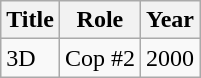<table class="wikitable">
<tr style="background":#b0c4de; text-align:center>
<th>Title</th>
<th>Role</th>
<th>Year</th>
</tr>
<tr>
<td>3D</td>
<td>Cop #2</td>
<td>2000</td>
</tr>
</table>
